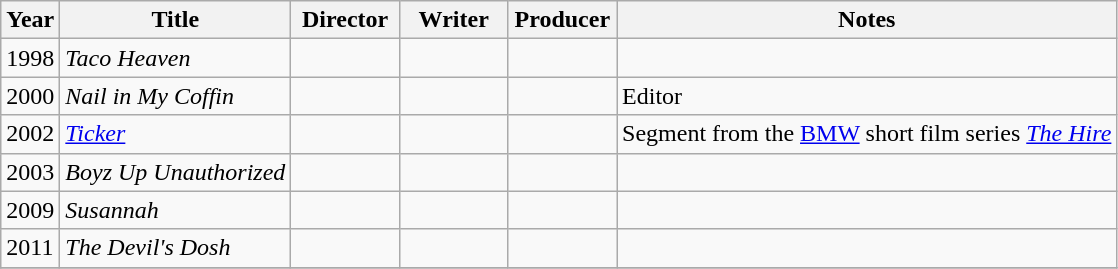<table class="wikitable">
<tr>
<th>Year</th>
<th>Title</th>
<th width=65>Director</th>
<th width=65>Writer</th>
<th width=65>Producer</th>
<th>Notes</th>
</tr>
<tr>
<td>1998</td>
<td><em>Taco Heaven</em></td>
<td></td>
<td></td>
<td></td>
<td></td>
</tr>
<tr>
<td>2000</td>
<td><em>Nail in My Coffin</em></td>
<td></td>
<td></td>
<td></td>
<td>Editor</td>
</tr>
<tr>
<td>2002</td>
<td><em><a href='#'>Ticker</a></em></td>
<td></td>
<td></td>
<td></td>
<td>Segment from the <a href='#'>BMW</a> short film series <em><a href='#'>The Hire</a></em></td>
</tr>
<tr>
<td>2003</td>
<td><em>Boyz Up Unauthorized</em></td>
<td></td>
<td></td>
<td></td>
<td></td>
</tr>
<tr>
<td>2009</td>
<td><em>Susannah</em></td>
<td></td>
<td></td>
<td></td>
<td></td>
</tr>
<tr>
<td>2011</td>
<td><em>The Devil's Dosh</em></td>
<td></td>
<td></td>
<td></td>
<td></td>
</tr>
<tr>
</tr>
</table>
